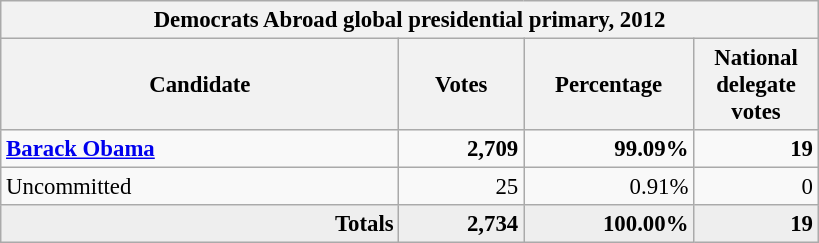<table class="wikitable" style="font-size:95%; text-align:right;">
<tr>
<th colspan="4">Democrats Abroad global presidential primary, 2012</th>
</tr>
<tr>
<th style="width: 17em">Candidate</th>
<th style="width: 5em">Votes</th>
<th style="width: 7em">Percentage</th>
<th style="width: 5em">National delegate votes</th>
</tr>
<tr>
<td align="left"><strong><a href='#'>Barack Obama</a></strong></td>
<td><strong>2,709</strong></td>
<td><strong>99.09%</strong></td>
<td><strong>19</strong></td>
</tr>
<tr>
<td align="left">Uncommitted</td>
<td>25</td>
<td>0.91%</td>
<td>0</td>
</tr>
<tr bgcolor="#EEEEEE" style="margin-right:0.5em">
<td><strong>Totals</strong></td>
<td><strong>2,734</strong></td>
<td><strong>100.00%</strong></td>
<td><strong>19</strong></td>
</tr>
</table>
